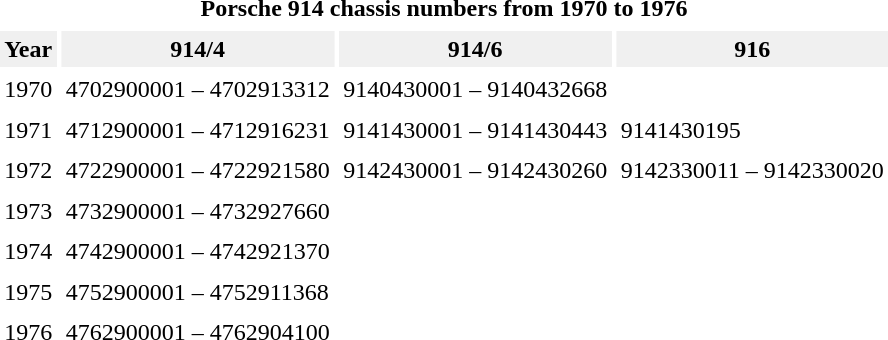<table cellspacing="3" cellpadding="3" class="toccolours" style="margin:auto;">
<tr>
<td style="text-align:center;" colspan="4"><strong>Porsche 914 chassis numbers from 1970 to 1976</strong></td>
</tr>
<tr style="text-align:center; background:#f0f0f0;">
<td><strong>Year</strong></td>
<td><strong>914/4</strong></td>
<td><strong>914/6</strong></td>
<td><strong>916</strong></td>
</tr>
<tr>
<td>1970</td>
<td>4702900001 – 4702913312</td>
<td>9140430001 – 9140432668</td>
</tr>
<tr>
<td>1971</td>
<td>4712900001 – 4712916231</td>
<td>9141430001 – 9141430443</td>
<td>9141430195</td>
</tr>
<tr>
<td>1972</td>
<td>4722900001 – 4722921580</td>
<td>9142430001 – 9142430260</td>
<td>9142330011 – 9142330020</td>
</tr>
<tr>
<td>1973</td>
<td>4732900001 – 4732927660</td>
</tr>
<tr>
<td>1974</td>
<td>4742900001 – 4742921370</td>
</tr>
<tr>
<td>1975</td>
<td>4752900001 – 4752911368</td>
</tr>
<tr>
<td>1976</td>
<td>4762900001 – 4762904100</td>
</tr>
</table>
